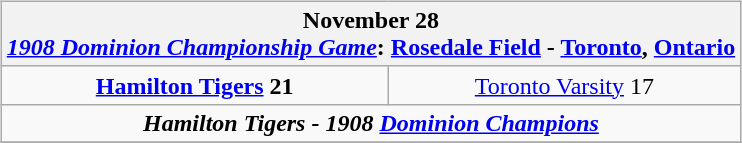<table cellspacing="10">
<tr>
<td valign="top"><br><table class="wikitable">
<tr>
<th bgcolor="#DDDDDD" colspan="4">November 28<br><a href='#'><em>1908 Dominion Championship Game</em></a>: <a href='#'>Rosedale Field</a> - <a href='#'>Toronto</a>, <a href='#'>Ontario</a></th>
</tr>
<tr>
<td align="center"><strong><a href='#'>Hamilton Tigers</a> 21</strong></td>
<td align="center"><a href='#'>Toronto Varsity</a> 17</td>
</tr>
<tr>
<td align="center" colspan="4"><strong><em>Hamilton Tigers - 1908 <a href='#'>Dominion Champions</a></em></strong></td>
</tr>
<tr>
</tr>
</table>
</td>
</tr>
</table>
